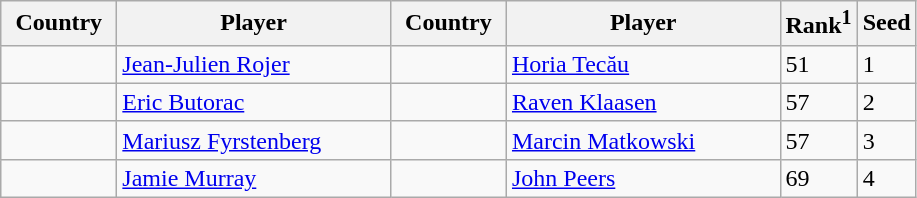<table class="sortable wikitable">
<tr>
<th width="70">Country</th>
<th width="175">Player</th>
<th width="70">Country</th>
<th width="175">Player</th>
<th>Rank<sup>1</sup></th>
<th>Seed</th>
</tr>
<tr>
<td></td>
<td><a href='#'>Jean-Julien Rojer</a></td>
<td></td>
<td><a href='#'>Horia Tecău</a></td>
<td>51</td>
<td>1</td>
</tr>
<tr>
<td></td>
<td><a href='#'>Eric Butorac</a></td>
<td></td>
<td><a href='#'>Raven Klaasen</a></td>
<td>57</td>
<td>2</td>
</tr>
<tr>
<td></td>
<td><a href='#'>Mariusz Fyrstenberg</a></td>
<td></td>
<td><a href='#'>Marcin Matkowski</a></td>
<td>57</td>
<td>3</td>
</tr>
<tr>
<td></td>
<td><a href='#'>Jamie Murray</a></td>
<td></td>
<td><a href='#'>John Peers</a></td>
<td>69</td>
<td>4</td>
</tr>
</table>
